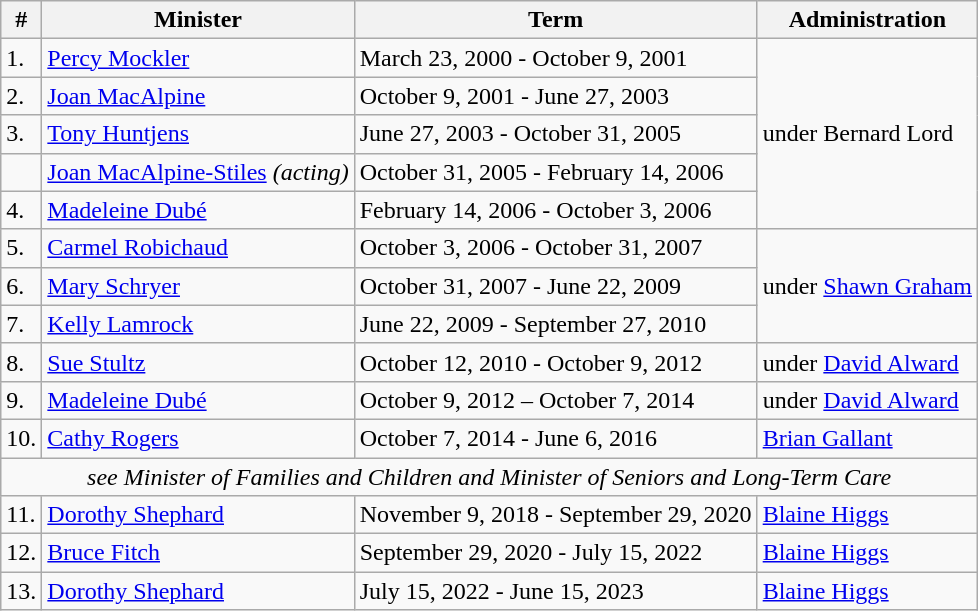<table class="wikitable">
<tr>
<th>#</th>
<th>Minister</th>
<th>Term</th>
<th>Administration</th>
</tr>
<tr>
<td>1.</td>
<td><a href='#'>Percy Mockler</a></td>
<td>March 23, 2000 - October 9, 2001</td>
<td rowspan=5>under Bernard Lord</td>
</tr>
<tr>
<td>2.</td>
<td><a href='#'>Joan MacAlpine</a></td>
<td>October 9, 2001 - June 27, 2003</td>
</tr>
<tr>
<td>3.</td>
<td><a href='#'>Tony Huntjens</a></td>
<td>June 27, 2003 - October 31, 2005</td>
</tr>
<tr>
<td></td>
<td><a href='#'>Joan MacAlpine-Stiles</a> <em>(acting)</em></td>
<td>October 31, 2005 - February 14, 2006</td>
</tr>
<tr>
<td>4.</td>
<td><a href='#'>Madeleine Dubé</a></td>
<td>February 14, 2006 - October 3, 2006</td>
</tr>
<tr>
<td>5.</td>
<td><a href='#'>Carmel Robichaud</a></td>
<td>October 3, 2006 - October 31, 2007</td>
<td rowspan=3>under <a href='#'>Shawn Graham</a></td>
</tr>
<tr>
<td>6.</td>
<td><a href='#'>Mary Schryer</a></td>
<td>October 31, 2007 - June 22, 2009</td>
</tr>
<tr>
<td>7.</td>
<td><a href='#'>Kelly Lamrock</a></td>
<td>June 22, 2009 - September 27, 2010</td>
</tr>
<tr>
<td>8.</td>
<td><a href='#'>Sue Stultz</a></td>
<td>October 12, 2010 - October 9, 2012</td>
<td>under <a href='#'>David Alward</a></td>
</tr>
<tr>
<td>9.</td>
<td><a href='#'>Madeleine Dubé</a></td>
<td>October 9, 2012 – October 7, 2014</td>
<td>under <a href='#'>David Alward</a></td>
</tr>
<tr>
<td>10.</td>
<td><a href='#'>Cathy Rogers</a></td>
<td>October 7, 2014 - June 6, 2016</td>
<td><a href='#'>Brian Gallant</a></td>
</tr>
<tr>
<td colspan=4 style="text-align:center;"><em>see Minister of Families and Children and Minister of Seniors and Long-Term Care</em></td>
</tr>
<tr>
<td>11.</td>
<td><a href='#'>Dorothy Shephard</a></td>
<td>November 9, 2018 - September 29, 2020</td>
<td><a href='#'>Blaine Higgs</a></td>
</tr>
<tr>
<td>12.</td>
<td><a href='#'>Bruce Fitch</a></td>
<td>September 29, 2020 - July 15, 2022</td>
<td><a href='#'>Blaine Higgs</a></td>
</tr>
<tr>
<td>13.</td>
<td><a href='#'>Dorothy Shephard</a></td>
<td>July 15, 2022 - June 15, 2023</td>
<td><a href='#'>Blaine Higgs</a></td>
</tr>
</table>
